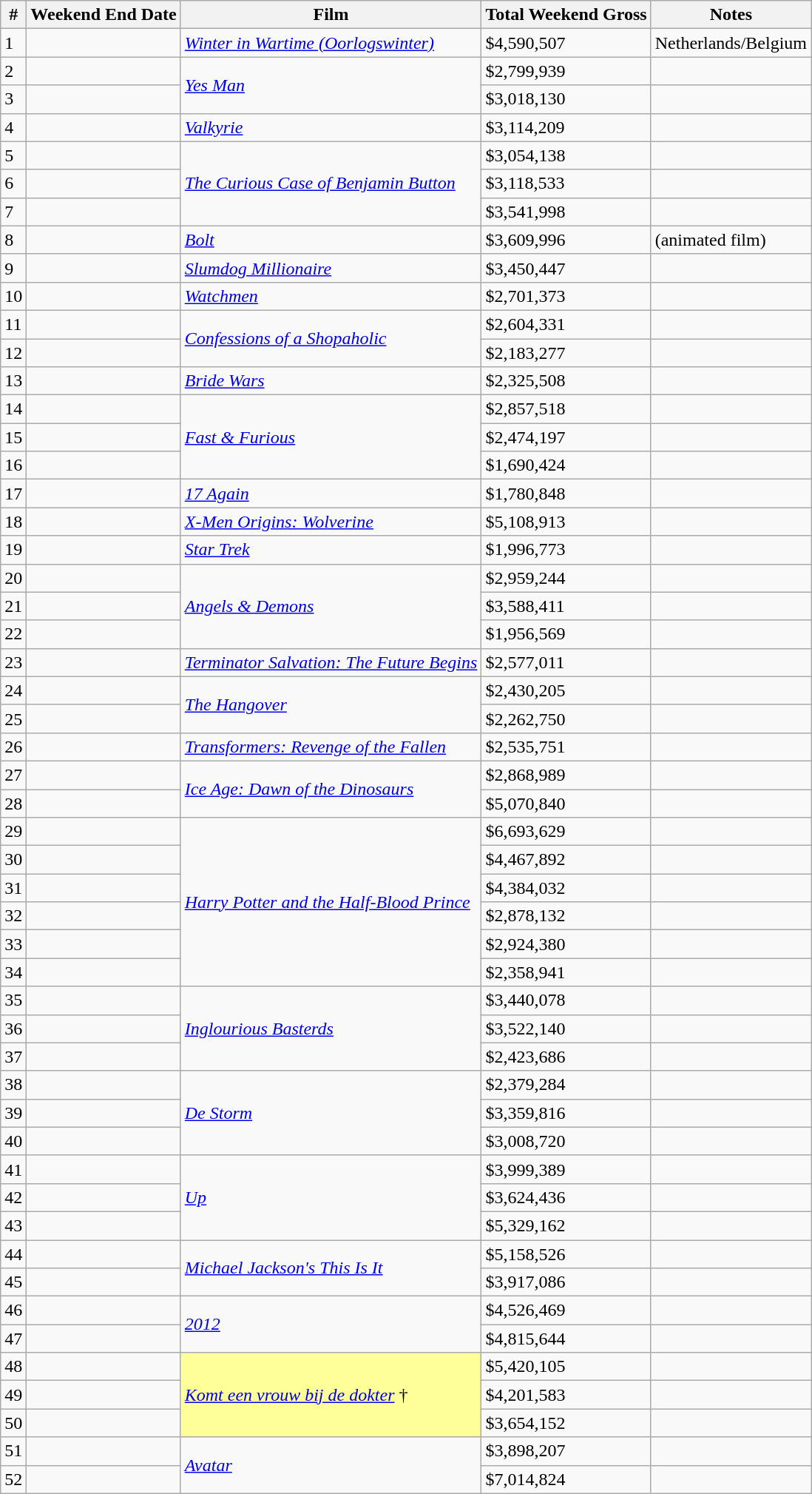<table class="wikitable sortable">
<tr>
<th abbr="Week">#</th>
<th abbr="Date">Weekend End Date</th>
<th>Film</th>
<th abbr="Gross">Total Weekend Gross</th>
<th>Notes</th>
</tr>
<tr>
<td>1</td>
<td></td>
<td><em><a href='#'>Winter in Wartime (Oorlogswinter)</a></em></td>
<td>$4,590,507</td>
<td>Netherlands/Belgium</td>
</tr>
<tr>
<td>2</td>
<td></td>
<td rowspan="2"><em><a href='#'>Yes Man</a></em></td>
<td>$2,799,939</td>
<td></td>
</tr>
<tr>
<td>3</td>
<td></td>
<td>$3,018,130</td>
<td></td>
</tr>
<tr>
<td>4</td>
<td></td>
<td><em><a href='#'>Valkyrie</a></em></td>
<td>$3,114,209</td>
<td></td>
</tr>
<tr>
<td>5</td>
<td></td>
<td rowspan="3"><em><a href='#'>The Curious Case of Benjamin Button</a></em></td>
<td>$3,054,138</td>
<td></td>
</tr>
<tr>
<td>6</td>
<td></td>
<td>$3,118,533</td>
<td></td>
</tr>
<tr>
<td>7</td>
<td></td>
<td>$3,541,998</td>
<td></td>
</tr>
<tr>
<td>8</td>
<td></td>
<td><em><a href='#'>Bolt</a></em></td>
<td>$3,609,996</td>
<td>(animated film)</td>
</tr>
<tr>
<td>9</td>
<td></td>
<td><em><a href='#'>Slumdog Millionaire</a></em></td>
<td>$3,450,447</td>
<td></td>
</tr>
<tr>
<td>10</td>
<td></td>
<td><em><a href='#'>Watchmen</a></em></td>
<td>$2,701,373</td>
<td></td>
</tr>
<tr>
<td>11</td>
<td></td>
<td rowspan="2"><em><a href='#'>Confessions of a Shopaholic</a></em></td>
<td>$2,604,331</td>
<td></td>
</tr>
<tr>
<td>12</td>
<td></td>
<td>$2,183,277</td>
<td></td>
</tr>
<tr>
<td>13</td>
<td></td>
<td><em><a href='#'>Bride Wars</a></em></td>
<td>$2,325,508</td>
<td></td>
</tr>
<tr>
<td>14</td>
<td></td>
<td rowspan="3"><em><a href='#'>Fast & Furious</a></em></td>
<td>$2,857,518</td>
<td></td>
</tr>
<tr>
<td>15</td>
<td></td>
<td>$2,474,197</td>
<td></td>
</tr>
<tr>
<td>16</td>
<td></td>
<td>$1,690,424</td>
<td></td>
</tr>
<tr>
<td>17</td>
<td></td>
<td><em><a href='#'>17 Again</a></em></td>
<td>$1,780,848</td>
<td></td>
</tr>
<tr>
<td>18</td>
<td></td>
<td><em><a href='#'>X-Men Origins: Wolverine</a></em></td>
<td>$5,108,913</td>
<td></td>
</tr>
<tr>
<td>19</td>
<td></td>
<td><em><a href='#'>Star Trek</a></em></td>
<td>$1,996,773</td>
<td></td>
</tr>
<tr>
<td>20</td>
<td></td>
<td rowspan="3"><em><a href='#'>Angels & Demons</a></em></td>
<td>$2,959,244</td>
<td></td>
</tr>
<tr>
<td>21</td>
<td></td>
<td>$3,588,411</td>
<td></td>
</tr>
<tr>
<td>22</td>
<td></td>
<td>$1,956,569</td>
<td></td>
</tr>
<tr>
<td>23</td>
<td></td>
<td><em><a href='#'>Terminator Salvation: The Future Begins</a></em></td>
<td>$2,577,011</td>
<td></td>
</tr>
<tr>
<td>24</td>
<td></td>
<td rowspan="2"><em><a href='#'>The Hangover</a></em></td>
<td>$2,430,205</td>
<td></td>
</tr>
<tr>
<td>25</td>
<td></td>
<td>$2,262,750</td>
<td></td>
</tr>
<tr>
<td>26</td>
<td></td>
<td><em><a href='#'>Transformers: Revenge of the Fallen</a></em></td>
<td>$2,535,751</td>
<td></td>
</tr>
<tr>
<td>27</td>
<td></td>
<td rowspan="2"><em><a href='#'>Ice Age: Dawn of the Dinosaurs</a></em></td>
<td>$2,868,989</td>
<td></td>
</tr>
<tr>
<td>28</td>
<td></td>
<td>$5,070,840</td>
<td></td>
</tr>
<tr>
<td>29</td>
<td></td>
<td rowspan="6"><em><a href='#'>Harry Potter and the Half-Blood Prince</a></em></td>
<td>$6,693,629</td>
<td></td>
</tr>
<tr>
<td>30</td>
<td></td>
<td>$4,467,892</td>
<td></td>
</tr>
<tr>
<td>31</td>
<td></td>
<td>$4,384,032</td>
<td></td>
</tr>
<tr>
<td>32</td>
<td></td>
<td>$2,878,132</td>
<td></td>
</tr>
<tr>
<td>33</td>
<td></td>
<td>$2,924,380</td>
<td></td>
</tr>
<tr>
<td>34</td>
<td></td>
<td>$2,358,941</td>
<td></td>
</tr>
<tr>
<td>35</td>
<td></td>
<td rowspan="3"><em><a href='#'>Inglourious Basterds</a></em></td>
<td>$3,440,078</td>
<td></td>
</tr>
<tr>
<td>36</td>
<td></td>
<td>$3,522,140</td>
<td></td>
</tr>
<tr>
<td>37</td>
<td></td>
<td>$2,423,686</td>
<td></td>
</tr>
<tr>
<td>38</td>
<td></td>
<td rowspan="3"><em><a href='#'>De Storm</a></em></td>
<td>$2,379,284</td>
<td></td>
</tr>
<tr>
<td>39</td>
<td></td>
<td>$3,359,816</td>
<td></td>
</tr>
<tr>
<td>40</td>
<td></td>
<td>$3,008,720</td>
<td></td>
</tr>
<tr>
<td>41</td>
<td></td>
<td rowspan="3"><a href='#'><em>Up</em></a></td>
<td>$3,999,389</td>
<td></td>
</tr>
<tr>
<td>42</td>
<td></td>
<td>$3,624,436</td>
<td></td>
</tr>
<tr>
<td>43</td>
<td></td>
<td>$5,329,162</td>
<td></td>
</tr>
<tr>
<td>44</td>
<td></td>
<td rowspan="2"><em><a href='#'>Michael Jackson's This Is It</a></em></td>
<td>$5,158,526</td>
<td></td>
</tr>
<tr>
<td>45</td>
<td></td>
<td>$3,917,086</td>
<td></td>
</tr>
<tr>
<td>46</td>
<td></td>
<td rowspan="2"><a href='#'><em>2012</em></a></td>
<td>$4,526,469</td>
<td></td>
</tr>
<tr>
<td>47</td>
<td></td>
<td>$4,815,644</td>
<td></td>
</tr>
<tr>
<td>48</td>
<td></td>
<td rowspan="3" style="background-color:#FFFF99"><em><a href='#'>Komt een vrouw bij de dokter</a></em> †</td>
<td>$5,420,105</td>
<td></td>
</tr>
<tr>
<td>49</td>
<td></td>
<td>$4,201,583</td>
<td></td>
</tr>
<tr>
<td>50</td>
<td></td>
<td>$3,654,152</td>
<td></td>
</tr>
<tr>
<td>51</td>
<td></td>
<td rowspan="2"><a href='#'><em>Avatar</em></a></td>
<td>$3,898,207</td>
<td></td>
</tr>
<tr>
<td>52</td>
<td></td>
<td>$7,014,824</td>
<td></td>
</tr>
</table>
